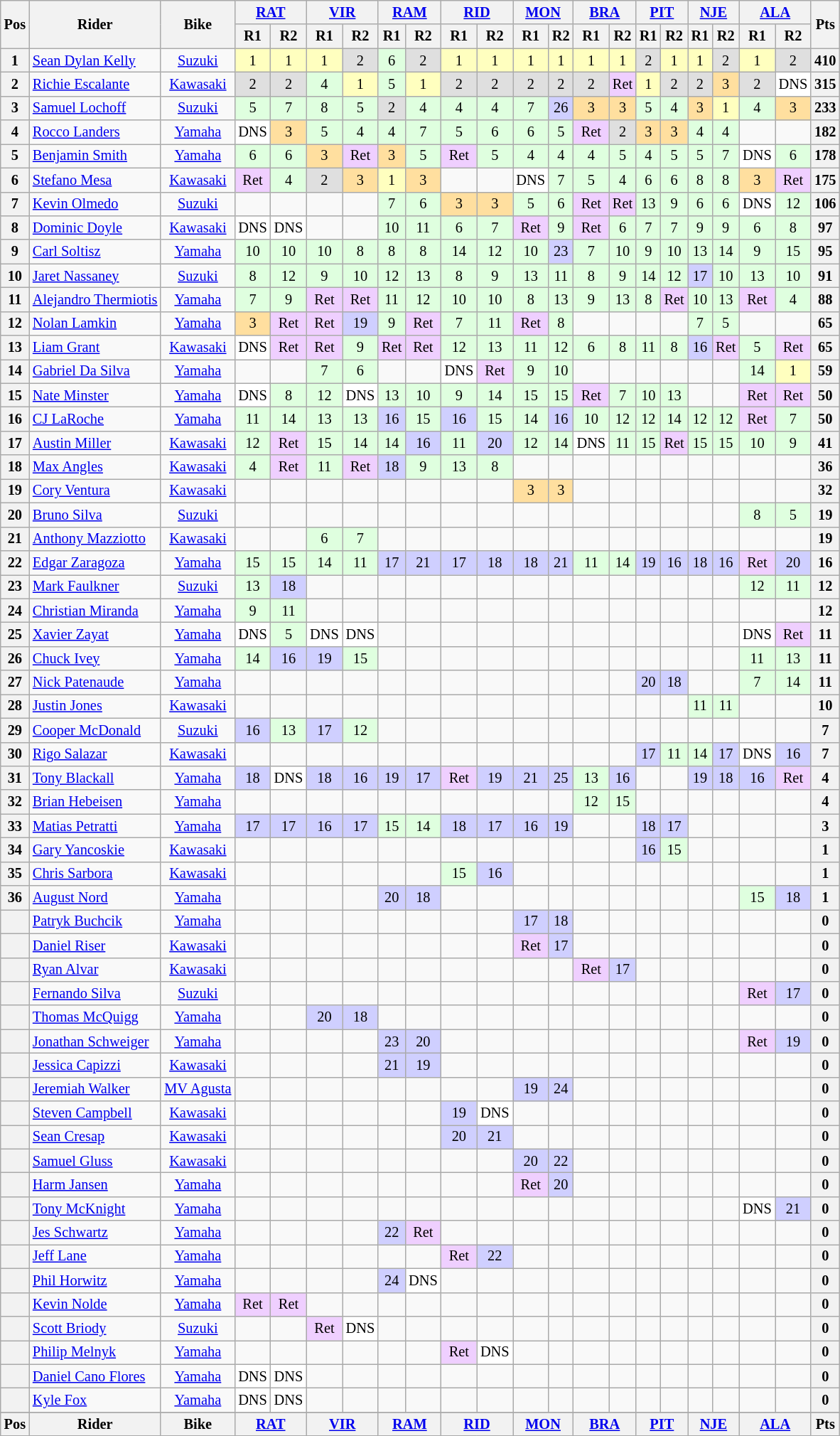<table class="wikitable" style="font-size: 85%; text-align: center;">
<tr valign="top">
<th valign="middle"! rowspan=2>Pos</th>
<th valign="middle" rowspan=2>Rider</th>
<th valign="middle" rowspan=2>Bike</th>
<th colspan=2><a href='#'>RAT</a><br></th>
<th colspan=2><a href='#'>VIR</a><br></th>
<th colspan=2><a href='#'>RAM</a><br></th>
<th colspan=2><a href='#'>RID</a><br></th>
<th colspan=2><a href='#'>MON</a><br></th>
<th colspan=2><a href='#'>BRA</a><br></th>
<th colspan=2><a href='#'>PIT</a><br></th>
<th colspan=2><a href='#'>NJE</a><br></th>
<th colspan=2><a href='#'>ALA</a><br></th>
<th valign="middle" rowspan=2>Pts</th>
</tr>
<tr>
<th>R1</th>
<th>R2</th>
<th>R1</th>
<th>R2</th>
<th>R1</th>
<th>R2</th>
<th>R1</th>
<th>R2</th>
<th>R1</th>
<th>R2</th>
<th>R1</th>
<th>R2</th>
<th>R1</th>
<th>R2</th>
<th>R1</th>
<th>R2</th>
<th>R1</th>
<th>R2</th>
</tr>
<tr>
<th>1</th>
<td align="left"> <a href='#'>Sean Dylan Kelly</a></td>
<td><a href='#'>Suzuki</a></td>
<td style="background:#ffffbf;">1</td>
<td style="background:#ffffbf;">1</td>
<td style="background:#ffffbf;">1</td>
<td style="background:#dfdfdf;">2</td>
<td style="background:#dfffdf;">6</td>
<td style="background:#dfdfdf;">2</td>
<td style="background:#ffffbf;">1</td>
<td style="background:#ffffbf;">1</td>
<td style="background:#ffffbf;">1</td>
<td style="background:#ffffbf;">1</td>
<td style="background:#ffffbf;">1</td>
<td style="background:#ffffbf;">1</td>
<td style="background:#dfdfdf;">2</td>
<td style="background:#ffffbf;">1</td>
<td style="background:#ffffbf;">1</td>
<td style="background:#dfdfdf;">2</td>
<td style="background:#ffffbf;">1</td>
<td style="background:#dfdfdf;">2</td>
<th>410</th>
</tr>
<tr>
<th>2</th>
<td align="left"> <a href='#'>Richie Escalante</a></td>
<td><a href='#'>Kawasaki</a></td>
<td style="background:#dfdfdf;">2</td>
<td style="background:#dfdfdf;">2</td>
<td style="background:#dfffdf;">4</td>
<td style="background:#ffffbf;">1</td>
<td style="background:#dfffdf;">5</td>
<td style="background:#ffffbf;">1</td>
<td style="background:#dfdfdf;">2</td>
<td style="background:#dfdfdf;">2</td>
<td style="background:#dfdfdf;">2</td>
<td style="background:#dfdfdf;">2</td>
<td style="background:#dfdfdf;">2</td>
<td style="background:#efcfff;">Ret</td>
<td style="background:#ffffbf;">1</td>
<td style="background:#dfdfdf;">2</td>
<td style="background:#dfdfdf;">2</td>
<td style="background:#ffdf9f;">3</td>
<td style="background:#dfdfdf;">2</td>
<td style="background:#ffffff;">DNS</td>
<th>315</th>
</tr>
<tr>
<th>3</th>
<td align="left"> <a href='#'>Samuel Lochoff</a></td>
<td><a href='#'>Suzuki</a></td>
<td style="background:#dfffdf;">5</td>
<td style="background:#dfffdf;">7</td>
<td style="background:#dfffdf;">8</td>
<td style="background:#dfffdf;">5</td>
<td style="background:#dfdfdf;">2</td>
<td style="background:#dfffdf;">4</td>
<td style="background:#dfffdf;">4</td>
<td style="background:#dfffdf;">4</td>
<td style="background:#dfffdf;">7</td>
<td style="background:#cfcfff;">26</td>
<td style="background:#ffdf9f;">3</td>
<td style="background:#ffdf9f;">3</td>
<td style="background:#dfffdf;">5</td>
<td style="background:#dfffdf;">4</td>
<td style="background:#ffdf9f;">3</td>
<td style="background:#ffffbf;">1</td>
<td style="background:#dfffdf;">4</td>
<td style="background:#ffdf9f;">3</td>
<th>233</th>
</tr>
<tr>
<th>4</th>
<td align="left"> <a href='#'>Rocco Landers</a></td>
<td><a href='#'>Yamaha</a></td>
<td style="background:#ffffff;">DNS</td>
<td style="background:#ffdf9f;">3</td>
<td style="background:#dfffdf;">5</td>
<td style="background:#dfffdf;">4</td>
<td style="background:#dfffdf;">4</td>
<td style="background:#dfffdf;">7</td>
<td style="background:#dfffdf;">5</td>
<td style="background:#dfffdf;">6</td>
<td style="background:#dfffdf;">6</td>
<td style="background:#dfffdf;">5</td>
<td style="background:#efcfff;">Ret</td>
<td style="background:#dfdfdf;">2</td>
<td style="background:#ffdf9f;">3</td>
<td style="background:#ffdf9f;">3</td>
<td style="background:#dfffdf;">4</td>
<td style="background:#dfffdf;">4</td>
<td></td>
<td></td>
<th>182</th>
</tr>
<tr>
<th>5</th>
<td align="left"> <a href='#'>Benjamin Smith</a></td>
<td><a href='#'>Yamaha</a></td>
<td style="background:#dfffdf;">6</td>
<td style="background:#dfffdf;">6</td>
<td style="background:#ffdf9f;">3</td>
<td style="background:#efcfff;">Ret</td>
<td style="background:#ffdf9f;">3</td>
<td style="background:#dfffdf;">5</td>
<td style="background:#efcfff;">Ret</td>
<td style="background:#dfffdf;">5</td>
<td style="background:#dfffdf;">4</td>
<td style="background:#dfffdf;">4</td>
<td style="background:#dfffdf;">4</td>
<td style="background:#dfffdf;">5</td>
<td style="background:#dfffdf;">4</td>
<td style="background:#dfffdf;">5</td>
<td style="background:#dfffdf;">5</td>
<td style="background:#dfffdf;">7</td>
<td style="background:#ffffff;">DNS</td>
<td style="background:#dfffdf;">6</td>
<th>178</th>
</tr>
<tr>
<th>6</th>
<td align="left"> <a href='#'>Stefano Mesa</a></td>
<td><a href='#'>Kawasaki</a></td>
<td style="background:#efcfff;">Ret</td>
<td style="background:#dfffdf;">4</td>
<td style="background:#dfdfdf;">2</td>
<td style="background:#ffdf9f;">3</td>
<td style="background:#ffffbf;">1</td>
<td style="background:#ffdf9f;">3</td>
<td></td>
<td></td>
<td style="background:#ffffff;">DNS</td>
<td style="background:#dfffdf;">7</td>
<td style="background:#dfffdf;">5</td>
<td style="background:#dfffdf;">4</td>
<td style="background:#dfffdf;">6</td>
<td style="background:#dfffdf;">6</td>
<td style="background:#dfffdf;">8</td>
<td style="background:#dfffdf;">8</td>
<td style="background:#ffdf9f;">3</td>
<td style="background:#efcfff;">Ret</td>
<th>175</th>
</tr>
<tr>
<th>7</th>
<td align="left"> <a href='#'>Kevin Olmedo</a></td>
<td><a href='#'>Suzuki</a></td>
<td></td>
<td></td>
<td></td>
<td></td>
<td style="background:#dfffdf;">7</td>
<td style="background:#dfffdf;">6</td>
<td style="background:#ffdf9f;">3</td>
<td style="background:#ffdf9f;">3</td>
<td style="background:#dfffdf;">5</td>
<td style="background:#dfffdf;">6</td>
<td style="background:#efcfff;">Ret</td>
<td style="background:#efcfff;">Ret</td>
<td style="background:#dfffdf;">13</td>
<td style="background:#dfffdf;">9</td>
<td style="background:#dfffdf;">6</td>
<td style="background:#dfffdf;">6</td>
<td style="background:#ffffff;">DNS</td>
<td style="background:#dfffdf;">12</td>
<th>106</th>
</tr>
<tr>
<th>8</th>
<td align="left"> <a href='#'>Dominic Doyle</a></td>
<td><a href='#'>Kawasaki</a></td>
<td style="background:#ffffff;">DNS</td>
<td style="background:#ffffff;">DNS</td>
<td></td>
<td></td>
<td style="background:#dfffdf;">10</td>
<td style="background:#dfffdf;">11</td>
<td style="background:#dfffdf;">6</td>
<td style="background:#dfffdf;">7</td>
<td style="background:#efcfff;">Ret</td>
<td style="background:#dfffdf;">9</td>
<td style="background:#efcfff;">Ret</td>
<td style="background:#dfffdf;">6</td>
<td style="background:#dfffdf;">7</td>
<td style="background:#dfffdf;">7</td>
<td style="background:#dfffdf;">9</td>
<td style="background:#dfffdf;">9</td>
<td style="background:#dfffdf;">6</td>
<td style="background:#dfffdf;">8</td>
<th>97</th>
</tr>
<tr>
<th>9</th>
<td align="left"> <a href='#'>Carl Soltisz</a></td>
<td><a href='#'>Yamaha</a></td>
<td style="background:#dfffdf;">10</td>
<td style="background:#dfffdf;">10</td>
<td style="background:#dfffdf;">10</td>
<td style="background:#dfffdf;">8</td>
<td style="background:#dfffdf;">8</td>
<td style="background:#dfffdf;">8</td>
<td style="background:#dfffdf;">14</td>
<td style="background:#dfffdf;">12</td>
<td style="background:#dfffdf;">10</td>
<td style="background:#cfcfff;">23</td>
<td style="background:#dfffdf;">7</td>
<td style="background:#dfffdf;">10</td>
<td style="background:#dfffdf;">9</td>
<td style="background:#dfffdf;">10</td>
<td style="background:#dfffdf;">13</td>
<td style="background:#dfffdf;">14</td>
<td style="background:#dfffdf;">9</td>
<td style="background:#dfffdf;">15</td>
<th>95</th>
</tr>
<tr>
<th>10</th>
<td align="left"> <a href='#'>Jaret Nassaney</a></td>
<td><a href='#'>Suzuki</a></td>
<td style="background:#dfffdf;">8</td>
<td style="background:#dfffdf;">12</td>
<td style="background:#dfffdf;">9</td>
<td style="background:#dfffdf;">10</td>
<td style="background:#dfffdf;">12</td>
<td style="background:#dfffdf;">13</td>
<td style="background:#dfffdf;">8</td>
<td style="background:#dfffdf;">9</td>
<td style="background:#dfffdf;">13</td>
<td style="background:#dfffdf;">11</td>
<td style="background:#dfffdf;">8</td>
<td style="background:#dfffdf;">9</td>
<td style="background:#dfffdf;">14</td>
<td style="background:#dfffdf;">12</td>
<td style="background:#cfcfff;">17</td>
<td style="background:#dfffdf;">10</td>
<td style="background:#dfffdf;">13</td>
<td style="background:#dfffdf;">10</td>
<th>91</th>
</tr>
<tr>
<th>11</th>
<td align="left"> <a href='#'>Alejandro Thermiotis</a></td>
<td><a href='#'>Yamaha</a></td>
<td style="background:#dfffdf;">7</td>
<td style="background:#dfffdf;">9</td>
<td style="background:#efcfff;">Ret</td>
<td style="background:#efcfff;">Ret</td>
<td style="background:#dfffdf;">11</td>
<td style="background:#dfffdf;">12</td>
<td style="background:#dfffdf;">10</td>
<td style="background:#dfffdf;">10</td>
<td style="background:#dfffdf;">8</td>
<td style="background:#dfffdf;">13</td>
<td style="background:#dfffdf;">9</td>
<td style="background:#dfffdf;">13</td>
<td style="background:#dfffdf;">8</td>
<td style="background:#efcfff;">Ret</td>
<td style="background:#dfffdf;">10</td>
<td style="background:#dfffdf;">13</td>
<td style="background:#efcfff;">Ret</td>
<td style="background:#dfffdf;">4</td>
<th>88</th>
</tr>
<tr>
<th>12</th>
<td align="left"> <a href='#'>Nolan Lamkin</a></td>
<td><a href='#'>Yamaha</a></td>
<td style="background:#ffdf9f;">3</td>
<td style="background:#efcfff;">Ret</td>
<td style="background:#efcfff;">Ret</td>
<td style="background:#cfcfff;">19</td>
<td style="background:#dfffdf;">9</td>
<td style="background:#efcfff;">Ret</td>
<td style="background:#dfffdf;">7</td>
<td style="background:#dfffdf;">11</td>
<td style="background:#efcfff;">Ret</td>
<td style="background:#dfffdf;">8</td>
<td></td>
<td></td>
<td></td>
<td></td>
<td style="background:#dfffdf;">7</td>
<td style="background:#dfffdf;">5</td>
<td></td>
<td></td>
<th>65</th>
</tr>
<tr>
<th>13</th>
<td align="left"> <a href='#'>Liam Grant</a></td>
<td><a href='#'>Kawasaki</a></td>
<td style="background:#ffffff;">DNS</td>
<td style="background:#efcfff;">Ret</td>
<td style="background:#efcfff;">Ret</td>
<td style="background:#dfffdf;">9</td>
<td style="background:#efcfff;">Ret</td>
<td style="background:#efcfff;">Ret</td>
<td style="background:#dfffdf;">12</td>
<td style="background:#dfffdf;">13</td>
<td style="background:#dfffdf;">11</td>
<td style="background:#dfffdf;">12</td>
<td style="background:#dfffdf;">6</td>
<td style="background:#dfffdf;">8</td>
<td style="background:#dfffdf;">11</td>
<td style="background:#dfffdf;">8</td>
<td style="background:#cfcfff;">16</td>
<td style="background:#efcfff;">Ret</td>
<td style="background:#dfffdf;">5</td>
<td style="background:#efcfff;">Ret</td>
<th>65</th>
</tr>
<tr>
<th>14</th>
<td align="left"> <a href='#'>Gabriel Da Silva</a></td>
<td><a href='#'>Yamaha</a></td>
<td></td>
<td></td>
<td style="background:#dfffdf;">7</td>
<td style="background:#dfffdf;">6</td>
<td></td>
<td></td>
<td style="background:#ffffff;">DNS</td>
<td style="background:#efcfff;">Ret</td>
<td style="background:#dfffdf;">9</td>
<td style="background:#dfffdf;">10</td>
<td></td>
<td></td>
<td></td>
<td></td>
<td></td>
<td></td>
<td style="background:#dfffdf;">14</td>
<td style="background:#ffffbf;">1</td>
<th>59</th>
</tr>
<tr>
<th>15</th>
<td align="left"> <a href='#'>Nate Minster</a></td>
<td><a href='#'>Yamaha</a></td>
<td style="background:#ffffff;">DNS</td>
<td style="background:#dfffdf;">8</td>
<td style="background:#dfffdf;">12</td>
<td style="background:#ffffff;">DNS</td>
<td style="background:#dfffdf;">13</td>
<td style="background:#dfffdf;">10</td>
<td style="background:#dfffdf;">9</td>
<td style="background:#dfffdf;">14</td>
<td style="background:#dfffdf;">15</td>
<td style="background:#dfffdf;">15</td>
<td style="background:#efcfff;">Ret</td>
<td style="background:#dfffdf;">7</td>
<td style="background:#dfffdf;">10</td>
<td style="background:#dfffdf;">13</td>
<td></td>
<td></td>
<td style="background:#efcfff;">Ret</td>
<td style="background:#efcfff;">Ret</td>
<th>50</th>
</tr>
<tr>
<th>16</th>
<td align="left"> <a href='#'>CJ LaRoche</a></td>
<td><a href='#'>Yamaha</a></td>
<td style="background:#dfffdf;">11</td>
<td style="background:#dfffdf;">14</td>
<td style="background:#dfffdf;">13</td>
<td style="background:#dfffdf;">13</td>
<td style="background:#cfcfff;">16</td>
<td style="background:#dfffdf;">15</td>
<td style="background:#cfcfff;">16</td>
<td style="background:#dfffdf;">15</td>
<td style="background:#dfffdf;">14</td>
<td style="background:#cfcfff;">16</td>
<td style="background:#dfffdf;">10</td>
<td style="background:#dfffdf;">12</td>
<td style="background:#dfffdf;">12</td>
<td style="background:#dfffdf;">14</td>
<td style="background:#dfffdf;">12</td>
<td style="background:#dfffdf;">12</td>
<td style="background:#efcfff;">Ret</td>
<td style="background:#dfffdf;">7</td>
<th>50</th>
</tr>
<tr>
<th>17</th>
<td align="left"> <a href='#'>Austin Miller</a></td>
<td><a href='#'>Kawasaki</a></td>
<td style="background:#dfffdf;">12</td>
<td style="background:#efcfff;">Ret</td>
<td style="background:#dfffdf;">15</td>
<td style="background:#dfffdf;">14</td>
<td style="background:#dfffdf;">14</td>
<td style="background:#cfcfff;">16</td>
<td style="background:#dfffdf;">11</td>
<td style="background:#cfcfff;">20</td>
<td style="background:#dfffdf;">12</td>
<td style="background:#dfffdf;">14</td>
<td style="background:#ffffff;">DNS</td>
<td style="background:#dfffdf;">11</td>
<td style="background:#dfffdf;">15</td>
<td style="background:#efcfff;">Ret</td>
<td style="background:#dfffdf;">15</td>
<td style="background:#dfffdf;">15</td>
<td style="background:#dfffdf;">10</td>
<td style="background:#dfffdf;">9</td>
<th>41</th>
</tr>
<tr>
<th>18</th>
<td align="left"> <a href='#'>Max Angles</a></td>
<td><a href='#'>Kawasaki</a></td>
<td style="background:#dfffdf;">4</td>
<td style="background:#efcfff;">Ret</td>
<td style="background:#dfffdf;">11</td>
<td style="background:#efcfff;">Ret</td>
<td style="background:#cfcfff;">18</td>
<td style="background:#dfffdf;">9</td>
<td style="background:#dfffdf;">13</td>
<td style="background:#dfffdf;">8</td>
<td></td>
<td></td>
<td></td>
<td></td>
<td></td>
<td></td>
<td></td>
<td></td>
<td></td>
<td></td>
<th>36</th>
</tr>
<tr>
<th>19</th>
<td align="left"> <a href='#'>Cory Ventura</a></td>
<td><a href='#'>Kawasaki</a></td>
<td></td>
<td></td>
<td></td>
<td></td>
<td></td>
<td></td>
<td></td>
<td></td>
<td style="background:#ffdf9f;">3</td>
<td style="background:#ffdf9f;">3</td>
<td></td>
<td></td>
<td></td>
<td></td>
<td></td>
<td></td>
<td></td>
<td></td>
<th>32</th>
</tr>
<tr>
<th>20</th>
<td align="left"> <a href='#'>Bruno Silva</a></td>
<td><a href='#'>Suzuki</a></td>
<td></td>
<td></td>
<td></td>
<td></td>
<td></td>
<td></td>
<td></td>
<td></td>
<td></td>
<td></td>
<td></td>
<td></td>
<td></td>
<td></td>
<td></td>
<td></td>
<td style="background:#dfffdf;">8</td>
<td style="background:#dfffdf;">5</td>
<th>19</th>
</tr>
<tr>
<th>21</th>
<td align="left"> <a href='#'>Anthony Mazziotto</a></td>
<td><a href='#'>Kawasaki</a></td>
<td></td>
<td></td>
<td style="background:#dfffdf;">6</td>
<td style="background:#dfffdf;">7</td>
<td></td>
<td></td>
<td></td>
<td></td>
<td></td>
<td></td>
<td></td>
<td></td>
<td></td>
<td></td>
<td></td>
<td></td>
<td></td>
<td></td>
<th>19</th>
</tr>
<tr>
<th>22</th>
<td align="left"> <a href='#'>Edgar Zaragoza</a></td>
<td><a href='#'>Yamaha</a></td>
<td style="background:#dfffdf;">15</td>
<td style="background:#dfffdf;">15</td>
<td style="background:#dfffdf;">14</td>
<td style="background:#dfffdf;">11</td>
<td style="background:#cfcfff;">17</td>
<td style="background:#cfcfff;">21</td>
<td style="background:#cfcfff;">17</td>
<td style="background:#cfcfff;">18</td>
<td style="background:#cfcfff;">18</td>
<td style="background:#cfcfff;">21</td>
<td style="background:#dfffdf;">11</td>
<td style="background:#dfffdf;">14</td>
<td style="background:#cfcfff;">19</td>
<td style="background:#cfcfff;">16</td>
<td style="background:#cfcfff;">18</td>
<td style="background:#cfcfff;">16</td>
<td style="background:#efcfff;">Ret</td>
<td style="background:#cfcfff;">20</td>
<th>16</th>
</tr>
<tr>
<th>23</th>
<td align="left"> <a href='#'>Mark Faulkner</a></td>
<td><a href='#'>Suzuki</a></td>
<td style="background:#dfffdf;">13</td>
<td style="background:#cfcfff;">18</td>
<td></td>
<td></td>
<td></td>
<td></td>
<td></td>
<td></td>
<td></td>
<td></td>
<td></td>
<td></td>
<td></td>
<td></td>
<td></td>
<td></td>
<td style="background:#dfffdf;">12</td>
<td style="background:#dfffdf;">11</td>
<th>12</th>
</tr>
<tr>
<th>24</th>
<td align="left"> <a href='#'>Christian Miranda</a></td>
<td><a href='#'>Yamaha</a></td>
<td style="background:#dfffdf;">9</td>
<td style="background:#dfffdf;">11</td>
<td></td>
<td></td>
<td></td>
<td></td>
<td></td>
<td></td>
<td></td>
<td></td>
<td></td>
<td></td>
<td></td>
<td></td>
<td></td>
<td></td>
<td></td>
<td></td>
<th>12</th>
</tr>
<tr>
<th>25</th>
<td align="left"> <a href='#'>Xavier Zayat</a></td>
<td><a href='#'>Yamaha</a></td>
<td style="background:#ffffff;">DNS</td>
<td style="background:#dfffdf;">5</td>
<td style="background:#ffffff;">DNS</td>
<td style="background:#ffffff;">DNS</td>
<td></td>
<td></td>
<td></td>
<td></td>
<td></td>
<td></td>
<td></td>
<td></td>
<td></td>
<td></td>
<td></td>
<td></td>
<td style="background:#ffffff;">DNS</td>
<td style="background:#efcfff;">Ret</td>
<th>11</th>
</tr>
<tr>
<th>26</th>
<td align="left"> <a href='#'>Chuck Ivey</a></td>
<td><a href='#'>Yamaha</a></td>
<td style="background:#dfffdf;">14</td>
<td style="background:#cfcfff;">16</td>
<td style="background:#cfcfff;">19</td>
<td style="background:#dfffdf;">15</td>
<td></td>
<td></td>
<td></td>
<td></td>
<td></td>
<td></td>
<td></td>
<td></td>
<td></td>
<td></td>
<td></td>
<td></td>
<td style="background:#dfffdf;">11</td>
<td style="background:#dfffdf;">13</td>
<th>11</th>
</tr>
<tr>
<th>27</th>
<td align="left"> <a href='#'>Nick Patenaude</a></td>
<td><a href='#'>Yamaha</a></td>
<td></td>
<td></td>
<td></td>
<td></td>
<td></td>
<td></td>
<td></td>
<td></td>
<td></td>
<td></td>
<td></td>
<td></td>
<td style="background:#cfcfff;">20</td>
<td style="background:#cfcfff;">18</td>
<td></td>
<td></td>
<td style="background:#dfffdf;">7</td>
<td style="background:#dfffdf;">14</td>
<th>11</th>
</tr>
<tr>
<th>28</th>
<td align="left"> <a href='#'>Justin Jones</a></td>
<td><a href='#'>Kawasaki</a></td>
<td></td>
<td></td>
<td></td>
<td></td>
<td></td>
<td></td>
<td></td>
<td></td>
<td></td>
<td></td>
<td></td>
<td></td>
<td></td>
<td></td>
<td style="background:#dfffdf;">11</td>
<td style="background:#dfffdf;">11</td>
<td></td>
<td></td>
<th>10</th>
</tr>
<tr>
<th>29</th>
<td align="left"> <a href='#'>Cooper McDonald</a></td>
<td><a href='#'>Suzuki</a></td>
<td style="background:#cfcfff;">16</td>
<td style="background:#dfffdf;">13</td>
<td style="background:#cfcfff;">17</td>
<td style="background:#dfffdf;">12</td>
<td></td>
<td></td>
<td></td>
<td></td>
<td></td>
<td></td>
<td></td>
<td></td>
<td></td>
<td></td>
<td></td>
<td></td>
<td></td>
<td></td>
<th>7</th>
</tr>
<tr>
<th>30</th>
<td align="left"> <a href='#'>Rigo Salazar</a></td>
<td><a href='#'>Kawasaki</a></td>
<td></td>
<td></td>
<td></td>
<td></td>
<td></td>
<td></td>
<td></td>
<td></td>
<td></td>
<td></td>
<td></td>
<td></td>
<td style="background:#cfcfff;">17</td>
<td style="background:#dfffdf;">11</td>
<td style="background:#dfffdf;">14</td>
<td style="background:#cfcfff;">17</td>
<td style="background:#ffffff;">DNS</td>
<td style="background:#cfcfff;">16</td>
<th>7</th>
</tr>
<tr>
<th>31</th>
<td align="left"> <a href='#'>Tony Blackall</a></td>
<td><a href='#'>Yamaha</a></td>
<td style="background:#cfcfff;">18</td>
<td style="background:#ffffff;">DNS</td>
<td style="background:#cfcfff;">18</td>
<td style="background:#cfcfff;">16</td>
<td style="background:#cfcfff;">19</td>
<td style="background:#cfcfff;">17</td>
<td style="background:#efcfff;">Ret</td>
<td style="background:#cfcfff;">19</td>
<td style="background:#cfcfff;">21</td>
<td style="background:#cfcfff;">25</td>
<td style="background:#dfffdf;">13</td>
<td style="background:#cfcfff;">16</td>
<td></td>
<td></td>
<td style="background:#cfcfff;">19</td>
<td style="background:#cfcfff;">18</td>
<td style="background:#cfcfff;">16</td>
<td style="background:#efcfff;">Ret</td>
<th>4</th>
</tr>
<tr>
<th>32</th>
<td align="left"> <a href='#'>Brian Hebeisen</a></td>
<td><a href='#'>Yamaha</a></td>
<td></td>
<td></td>
<td></td>
<td></td>
<td></td>
<td></td>
<td></td>
<td></td>
<td></td>
<td></td>
<td style="background:#dfffdf;">12</td>
<td style="background:#dfffdf;">15</td>
<td></td>
<td></td>
<td></td>
<td></td>
<td></td>
<td></td>
<th>4</th>
</tr>
<tr>
<th>33</th>
<td align="left"> <a href='#'>Matias Petratti</a></td>
<td><a href='#'>Yamaha</a></td>
<td style="background:#cfcfff;">17</td>
<td style="background:#cfcfff;">17</td>
<td style="background:#cfcfff;">16</td>
<td style="background:#cfcfff;">17</td>
<td style="background:#dfffdf;">15</td>
<td style="background:#dfffdf;">14</td>
<td style="background:#cfcfff;">18</td>
<td style="background:#cfcfff;">17</td>
<td style="background:#cfcfff;">16</td>
<td style="background:#cfcfff;">19</td>
<td></td>
<td></td>
<td style="background:#cfcfff;">18</td>
<td style="background:#cfcfff;">17</td>
<td></td>
<td></td>
<td></td>
<td></td>
<th>3</th>
</tr>
<tr>
<th>34</th>
<td align="left"> <a href='#'>Gary Yancoskie</a></td>
<td><a href='#'>Kawasaki</a></td>
<td></td>
<td></td>
<td></td>
<td></td>
<td></td>
<td></td>
<td></td>
<td></td>
<td></td>
<td></td>
<td></td>
<td></td>
<td style="background:#cfcfff;">16</td>
<td style="background:#dfffdf;">15</td>
<td></td>
<td></td>
<td></td>
<td></td>
<th>1</th>
</tr>
<tr>
<th>35</th>
<td align="left"> <a href='#'>Chris Sarbora</a></td>
<td><a href='#'>Kawasaki</a></td>
<td></td>
<td></td>
<td></td>
<td></td>
<td></td>
<td></td>
<td style="background:#dfffdf;">15</td>
<td style="background:#cfcfff;">16</td>
<td></td>
<td></td>
<td></td>
<td></td>
<td></td>
<td></td>
<td></td>
<td></td>
<td></td>
<td></td>
<th>1</th>
</tr>
<tr>
<th>36</th>
<td align="left"> <a href='#'>August Nord</a></td>
<td><a href='#'>Yamaha</a></td>
<td></td>
<td></td>
<td></td>
<td></td>
<td style="background:#cfcfff;">20</td>
<td style="background:#cfcfff;">18</td>
<td></td>
<td></td>
<td></td>
<td></td>
<td></td>
<td></td>
<td></td>
<td></td>
<td></td>
<td></td>
<td style="background:#dfffdf;">15</td>
<td style="background:#cfcfff;">18</td>
<th>1</th>
</tr>
<tr>
<th></th>
<td align="left"> <a href='#'>Patryk Buchcik</a></td>
<td><a href='#'>Yamaha</a></td>
<td></td>
<td></td>
<td></td>
<td></td>
<td></td>
<td></td>
<td></td>
<td></td>
<td style="background:#cfcfff;">17</td>
<td style="background:#cfcfff;">18</td>
<td></td>
<td></td>
<td></td>
<td></td>
<td></td>
<td></td>
<td></td>
<td></td>
<th>0</th>
</tr>
<tr>
<th></th>
<td align="left"> <a href='#'>Daniel Riser</a></td>
<td><a href='#'>Kawasaki</a></td>
<td></td>
<td></td>
<td></td>
<td></td>
<td></td>
<td></td>
<td></td>
<td></td>
<td style="background:#efcfff;">Ret</td>
<td style="background:#cfcfff;">17</td>
<td></td>
<td></td>
<td></td>
<td></td>
<td></td>
<td></td>
<td></td>
<td></td>
<th>0</th>
</tr>
<tr>
<th></th>
<td align="left"> <a href='#'>Ryan Alvar</a></td>
<td><a href='#'>Kawasaki</a></td>
<td></td>
<td></td>
<td></td>
<td></td>
<td></td>
<td></td>
<td></td>
<td></td>
<td></td>
<td></td>
<td style="background:#efcfff;">Ret</td>
<td style="background:#cfcfff;">17</td>
<td></td>
<td></td>
<td></td>
<td></td>
<td></td>
<td></td>
<th>0</th>
</tr>
<tr>
<th></th>
<td align="left"> <a href='#'>Fernando Silva</a></td>
<td><a href='#'>Suzuki</a></td>
<td></td>
<td></td>
<td></td>
<td></td>
<td></td>
<td></td>
<td></td>
<td></td>
<td></td>
<td></td>
<td></td>
<td></td>
<td></td>
<td></td>
<td></td>
<td></td>
<td style="background:#efcfff;">Ret</td>
<td style="background:#cfcfff;">17</td>
<th>0</th>
</tr>
<tr>
<th></th>
<td align="left"> <a href='#'>Thomas McQuigg</a></td>
<td><a href='#'>Yamaha</a></td>
<td></td>
<td></td>
<td style="background:#cfcfff;">20</td>
<td style="background:#cfcfff;">18</td>
<td></td>
<td></td>
<td></td>
<td></td>
<td></td>
<td></td>
<td></td>
<td></td>
<td></td>
<td></td>
<td></td>
<td></td>
<td></td>
<td></td>
<th>0</th>
</tr>
<tr>
<th></th>
<td align="left"> <a href='#'>Jonathan Schweiger</a></td>
<td><a href='#'>Yamaha</a></td>
<td></td>
<td></td>
<td></td>
<td></td>
<td style="background:#cfcfff;">23</td>
<td style="background:#cfcfff;">20</td>
<td></td>
<td></td>
<td></td>
<td></td>
<td></td>
<td></td>
<td></td>
<td></td>
<td></td>
<td></td>
<td style="background:#efcfff;">Ret</td>
<td style="background:#cfcfff;">19</td>
<th>0</th>
</tr>
<tr>
<th></th>
<td align="left"> <a href='#'>Jessica Capizzi</a></td>
<td><a href='#'>Kawasaki</a></td>
<td></td>
<td></td>
<td></td>
<td></td>
<td style="background:#cfcfff;">21</td>
<td style="background:#cfcfff;">19</td>
<td></td>
<td></td>
<td></td>
<td></td>
<td></td>
<td></td>
<td></td>
<td></td>
<td></td>
<td></td>
<td></td>
<td></td>
<th>0</th>
</tr>
<tr>
<th></th>
<td align="left"> <a href='#'>Jeremiah Walker</a></td>
<td><a href='#'>MV Agusta</a></td>
<td></td>
<td></td>
<td></td>
<td></td>
<td></td>
<td></td>
<td></td>
<td></td>
<td style="background:#cfcfff;">19</td>
<td style="background:#cfcfff;">24</td>
<td></td>
<td></td>
<td></td>
<td></td>
<td></td>
<td></td>
<td></td>
<td></td>
<th>0</th>
</tr>
<tr>
<th></th>
<td align="left"> <a href='#'>Steven Campbell</a></td>
<td><a href='#'>Kawasaki</a></td>
<td></td>
<td></td>
<td></td>
<td></td>
<td></td>
<td></td>
<td style="background:#cfcfff;">19</td>
<td style="background:#ffffff;">DNS</td>
<td></td>
<td></td>
<td></td>
<td></td>
<td></td>
<td></td>
<td></td>
<td></td>
<td></td>
<td></td>
<th>0</th>
</tr>
<tr>
<th></th>
<td align="left"> <a href='#'>Sean Cresap</a></td>
<td><a href='#'>Kawasaki</a></td>
<td></td>
<td></td>
<td></td>
<td></td>
<td></td>
<td></td>
<td style="background:#cfcfff;">20</td>
<td style="background:#cfcfff;">21</td>
<td></td>
<td></td>
<td></td>
<td></td>
<td></td>
<td></td>
<td></td>
<td></td>
<td></td>
<td></td>
<th>0</th>
</tr>
<tr>
<th></th>
<td align="left"> <a href='#'>Samuel Gluss</a></td>
<td><a href='#'>Kawasaki</a></td>
<td></td>
<td></td>
<td></td>
<td></td>
<td></td>
<td></td>
<td></td>
<td></td>
<td style="background:#cfcfff;">20</td>
<td style="background:#cfcfff;">22</td>
<td></td>
<td></td>
<td></td>
<td></td>
<td></td>
<td></td>
<td></td>
<td></td>
<th>0</th>
</tr>
<tr>
<th></th>
<td align="left"> <a href='#'>Harm Jansen</a></td>
<td><a href='#'>Yamaha</a></td>
<td></td>
<td></td>
<td></td>
<td></td>
<td></td>
<td></td>
<td></td>
<td></td>
<td style="background:#efcfff;">Ret</td>
<td style="background:#cfcfff;">20</td>
<td></td>
<td></td>
<td></td>
<td></td>
<td></td>
<td></td>
<td></td>
<td></td>
<th>0</th>
</tr>
<tr>
<th></th>
<td align="left"> <a href='#'>Tony McKnight</a></td>
<td><a href='#'>Yamaha</a></td>
<td></td>
<td></td>
<td></td>
<td></td>
<td></td>
<td></td>
<td></td>
<td></td>
<td></td>
<td></td>
<td></td>
<td></td>
<td></td>
<td></td>
<td></td>
<td></td>
<td style="background:#ffffff;">DNS</td>
<td style="background:#cfcfff;">21</td>
<th>0</th>
</tr>
<tr>
<th></th>
<td align="left"> <a href='#'>Jes Schwartz</a></td>
<td><a href='#'>Yamaha</a></td>
<td></td>
<td></td>
<td></td>
<td></td>
<td style="background:#cfcfff;">22</td>
<td style="background:#efcfff;">Ret</td>
<td></td>
<td></td>
<td></td>
<td></td>
<td></td>
<td></td>
<td></td>
<td></td>
<td></td>
<td></td>
<td></td>
<td></td>
<th>0</th>
</tr>
<tr>
<th></th>
<td align="left"> <a href='#'>Jeff Lane</a></td>
<td><a href='#'>Yamaha</a></td>
<td></td>
<td></td>
<td></td>
<td></td>
<td></td>
<td></td>
<td style="background:#efcfff;">Ret</td>
<td style="background:#cfcfff;">22</td>
<td></td>
<td></td>
<td></td>
<td></td>
<td></td>
<td></td>
<td></td>
<td></td>
<td></td>
<td></td>
<th>0</th>
</tr>
<tr>
<th></th>
<td align="left"> <a href='#'>Phil Horwitz</a></td>
<td><a href='#'>Yamaha</a></td>
<td></td>
<td></td>
<td></td>
<td></td>
<td style="background:#cfcfff;">24</td>
<td style="background:#ffffff;">DNS</td>
<td></td>
<td></td>
<td></td>
<td></td>
<td></td>
<td></td>
<td></td>
<td></td>
<td></td>
<td></td>
<td></td>
<td></td>
<th>0</th>
</tr>
<tr>
<th></th>
<td align="left"> <a href='#'>Kevin Nolde</a></td>
<td><a href='#'>Yamaha</a></td>
<td style="background:#efcfff;">Ret</td>
<td style="background:#efcfff;">Ret</td>
<td></td>
<td></td>
<td></td>
<td></td>
<td></td>
<td></td>
<td></td>
<td></td>
<td></td>
<td></td>
<td></td>
<td></td>
<td></td>
<td></td>
<td></td>
<td></td>
<th>0</th>
</tr>
<tr>
<th></th>
<td align="left"> <a href='#'>Scott Briody</a></td>
<td><a href='#'>Suzuki</a></td>
<td></td>
<td></td>
<td style="background:#efcfff;">Ret</td>
<td style="background:#ffffff;">DNS</td>
<td></td>
<td></td>
<td></td>
<td></td>
<td></td>
<td></td>
<td></td>
<td></td>
<td></td>
<td></td>
<td></td>
<td></td>
<td></td>
<td></td>
<th>0</th>
</tr>
<tr>
<th></th>
<td align="left"> <a href='#'>Philip Melnyk</a></td>
<td><a href='#'>Yamaha</a></td>
<td></td>
<td></td>
<td></td>
<td></td>
<td></td>
<td></td>
<td style="background:#efcfff;">Ret</td>
<td style="background:#ffffff;">DNS</td>
<td></td>
<td></td>
<td></td>
<td></td>
<td></td>
<td></td>
<td></td>
<td></td>
<td></td>
<td></td>
<th>0</th>
</tr>
<tr>
<th></th>
<td align="left"> <a href='#'>Daniel Cano Flores</a></td>
<td><a href='#'>Yamaha</a></td>
<td style="background:#ffffff;">DNS</td>
<td style="background:#ffffff;">DNS</td>
<td></td>
<td></td>
<td></td>
<td></td>
<td></td>
<td></td>
<td></td>
<td></td>
<td></td>
<td></td>
<td></td>
<td></td>
<td></td>
<td></td>
<td></td>
<td></td>
<th>0</th>
</tr>
<tr>
<th></th>
<td align="left"> <a href='#'>Kyle Fox</a></td>
<td><a href='#'>Yamaha</a></td>
<td style="background:#ffffff;">DNS</td>
<td style="background:#ffffff;">DNS</td>
<td></td>
<td></td>
<td></td>
<td></td>
<td></td>
<td></td>
<td></td>
<td></td>
<td></td>
<td></td>
<td></td>
<td></td>
<td></td>
<td></td>
<td></td>
<td></td>
<th>0</th>
</tr>
<tr>
</tr>
<tr valign="top">
<th valign="middle">Pos</th>
<th valign="middle">Rider</th>
<th valign="middle">Bike</th>
<th colspan=2><a href='#'>RAT</a><br></th>
<th colspan=2><a href='#'>VIR</a><br></th>
<th colspan=2><a href='#'>RAM</a><br></th>
<th colspan=2><a href='#'>RID</a><br></th>
<th colspan=2><a href='#'>MON</a><br></th>
<th colspan=2><a href='#'>BRA</a><br></th>
<th colspan=2><a href='#'>PIT</a><br></th>
<th colspan=2><a href='#'>NJE</a><br></th>
<th colspan=2><a href='#'>ALA</a><br></th>
<th valign="middle">Pts</th>
</tr>
<tr>
</tr>
</table>
